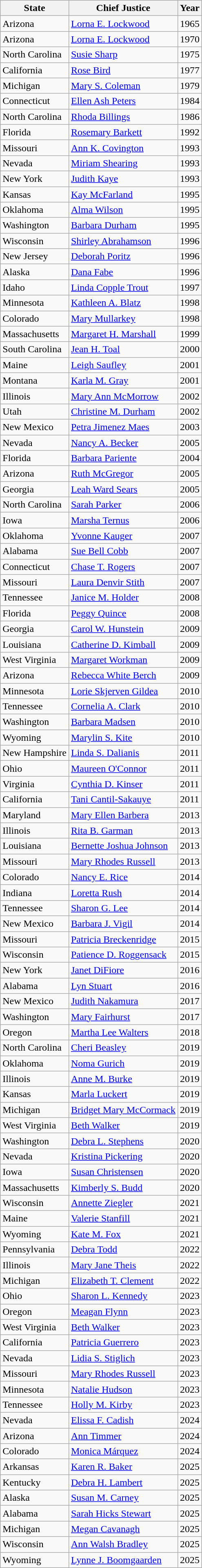<table class="wikitable sortable">
<tr>
<th>State</th>
<th>Chief Justice</th>
<th>Year</th>
</tr>
<tr>
<td>Arizona</td>
<td><a href='#'>Lorna E. Lockwood</a></td>
<td>1965</td>
</tr>
<tr>
<td>Arizona</td>
<td><a href='#'>Lorna E. Lockwood</a></td>
<td>1970</td>
</tr>
<tr>
<td>North Carolina</td>
<td><a href='#'>Susie Sharp</a></td>
<td>1975</td>
</tr>
<tr>
<td>California</td>
<td><a href='#'>Rose Bird</a></td>
<td>1977</td>
</tr>
<tr>
<td>Michigan</td>
<td><a href='#'>Mary S. Coleman</a></td>
<td>1979</td>
</tr>
<tr>
<td>Connecticut</td>
<td><a href='#'>Ellen Ash Peters</a></td>
<td>1984</td>
</tr>
<tr>
<td>North Carolina</td>
<td><a href='#'>Rhoda Billings</a></td>
<td>1986</td>
</tr>
<tr>
<td>Florida</td>
<td><a href='#'>Rosemary Barkett</a></td>
<td>1992</td>
</tr>
<tr>
<td>Missouri</td>
<td><a href='#'>Ann K. Covington</a></td>
<td>1993</td>
</tr>
<tr>
<td>Nevada</td>
<td><a href='#'>Miriam Shearing</a></td>
<td>1993</td>
</tr>
<tr>
<td>New York</td>
<td><a href='#'>Judith Kaye</a></td>
<td>1993</td>
</tr>
<tr>
<td>Kansas</td>
<td><a href='#'>Kay McFarland</a></td>
<td>1995</td>
</tr>
<tr>
<td>Oklahoma</td>
<td><a href='#'>Alma Wilson</a></td>
<td>1995</td>
</tr>
<tr>
<td>Washington</td>
<td><a href='#'>Barbara Durham</a></td>
<td>1995</td>
</tr>
<tr>
<td>Wisconsin</td>
<td><a href='#'>Shirley Abrahamson</a></td>
<td>1996</td>
</tr>
<tr>
<td>New Jersey</td>
<td><a href='#'>Deborah Poritz</a></td>
<td>1996</td>
</tr>
<tr>
<td>Alaska</td>
<td><a href='#'>Dana Fabe</a></td>
<td>1996</td>
</tr>
<tr>
<td>Idaho</td>
<td><a href='#'>Linda Copple Trout</a></td>
<td>1997</td>
</tr>
<tr>
<td>Minnesota</td>
<td><a href='#'>Kathleen A. Blatz</a></td>
<td>1998</td>
</tr>
<tr>
<td>Colorado</td>
<td><a href='#'>Mary Mullarkey</a></td>
<td>1998</td>
</tr>
<tr>
<td>Massachusetts</td>
<td><a href='#'>Margaret H. Marshall</a></td>
<td>1999</td>
</tr>
<tr>
<td>South Carolina</td>
<td><a href='#'>Jean H. Toal</a></td>
<td>2000</td>
</tr>
<tr>
<td>Maine</td>
<td><a href='#'>Leigh Saufley</a></td>
<td>2001</td>
</tr>
<tr>
<td>Montana</td>
<td><a href='#'>Karla M. Gray</a></td>
<td>2001</td>
</tr>
<tr>
<td>Illinois</td>
<td><a href='#'>Mary Ann McMorrow</a></td>
<td>2002</td>
</tr>
<tr>
<td>Utah</td>
<td><a href='#'>Christine M. Durham</a></td>
<td>2002</td>
</tr>
<tr>
<td>New Mexico</td>
<td><a href='#'>Petra Jimenez Maes</a></td>
<td>2003</td>
</tr>
<tr>
<td>Nevada</td>
<td><a href='#'>Nancy A. Becker</a></td>
<td>2005</td>
</tr>
<tr>
<td>Florida</td>
<td><a href='#'>Barbara Pariente</a></td>
<td>2004</td>
</tr>
<tr>
<td>Arizona</td>
<td><a href='#'>Ruth McGregor</a></td>
<td>2005</td>
</tr>
<tr>
<td>Georgia</td>
<td><a href='#'>Leah Ward Sears</a></td>
<td>2005</td>
</tr>
<tr>
<td>North Carolina</td>
<td><a href='#'>Sarah Parker</a></td>
<td>2006</td>
</tr>
<tr>
<td>Iowa</td>
<td><a href='#'>Marsha Ternus</a></td>
<td>2006</td>
</tr>
<tr>
<td>Oklahoma</td>
<td><a href='#'>Yvonne Kauger</a></td>
<td>2007</td>
</tr>
<tr>
<td>Alabama</td>
<td><a href='#'>Sue Bell Cobb</a></td>
<td>2007</td>
</tr>
<tr>
<td>Connecticut</td>
<td><a href='#'>Chase T. Rogers</a></td>
<td>2007</td>
</tr>
<tr>
<td>Missouri</td>
<td><a href='#'>Laura Denvir Stith</a></td>
<td>2007</td>
</tr>
<tr>
<td>Tennessee</td>
<td><a href='#'>Janice M. Holder</a></td>
<td>2008</td>
</tr>
<tr>
<td>Florida</td>
<td><a href='#'>Peggy Quince</a></td>
<td>2008</td>
</tr>
<tr>
<td>Georgia</td>
<td><a href='#'>Carol W. Hunstein</a></td>
<td>2009</td>
</tr>
<tr>
<td>Louisiana</td>
<td><a href='#'>Catherine D. Kimball</a></td>
<td>2009</td>
</tr>
<tr>
<td>West Virginia</td>
<td><a href='#'>Margaret Workman</a></td>
<td>2009</td>
</tr>
<tr>
<td>Arizona</td>
<td><a href='#'>Rebecca White Berch</a></td>
<td>2009</td>
</tr>
<tr>
<td>Minnesota</td>
<td><a href='#'>Lorie Skjerven Gildea</a></td>
<td>2010</td>
</tr>
<tr>
<td>Tennessee</td>
<td><a href='#'>Cornelia A. Clark</a></td>
<td>2010</td>
</tr>
<tr>
<td>Washington</td>
<td><a href='#'>Barbara Madsen</a></td>
<td>2010</td>
</tr>
<tr>
<td>Wyoming</td>
<td><a href='#'>Marylin S. Kite</a></td>
<td>2010</td>
</tr>
<tr>
<td>New Hampshire</td>
<td><a href='#'>Linda S. Dalianis</a></td>
<td>2011</td>
</tr>
<tr>
<td>Ohio</td>
<td><a href='#'>Maureen O'Connor</a></td>
<td>2011</td>
</tr>
<tr>
<td>Virginia</td>
<td><a href='#'>Cynthia D. Kinser</a></td>
<td>2011</td>
</tr>
<tr>
<td>California</td>
<td><a href='#'>Tani Cantil-Sakauye</a></td>
<td>2011</td>
</tr>
<tr>
<td>Maryland</td>
<td><a href='#'>Mary Ellen Barbera</a></td>
<td>2013</td>
</tr>
<tr>
<td>Illinois</td>
<td><a href='#'>Rita B. Garman</a></td>
<td>2013</td>
</tr>
<tr>
<td>Louisiana</td>
<td><a href='#'>Bernette Joshua Johnson</a></td>
<td>2013</td>
</tr>
<tr>
<td>Missouri</td>
<td><a href='#'>Mary Rhodes Russell</a></td>
<td>2013</td>
</tr>
<tr>
<td>Colorado</td>
<td><a href='#'>Nancy E. Rice</a></td>
<td>2014</td>
</tr>
<tr>
<td>Indiana</td>
<td><a href='#'>Loretta Rush</a></td>
<td>2014</td>
</tr>
<tr>
<td>Tennessee</td>
<td><a href='#'>Sharon G. Lee</a></td>
<td>2014</td>
</tr>
<tr>
<td>New Mexico</td>
<td><a href='#'>Barbara J. Vigil</a></td>
<td>2014</td>
</tr>
<tr>
<td>Missouri</td>
<td><a href='#'>Patricia Breckenridge</a></td>
<td>2015</td>
</tr>
<tr>
<td>Wisconsin</td>
<td><a href='#'>Patience D. Roggensack</a></td>
<td>2015</td>
</tr>
<tr>
<td>New York</td>
<td><a href='#'>Janet DiFiore</a></td>
<td>2016</td>
</tr>
<tr>
<td>Alabama</td>
<td><a href='#'>Lyn Stuart</a></td>
<td>2016</td>
</tr>
<tr>
<td>New Mexico</td>
<td><a href='#'>Judith Nakamura</a></td>
<td>2017</td>
</tr>
<tr>
<td>Washington</td>
<td><a href='#'>Mary Fairhurst</a></td>
<td>2017</td>
</tr>
<tr>
<td>Oregon</td>
<td><a href='#'>Martha Lee Walters</a></td>
<td>2018</td>
</tr>
<tr>
<td>North Carolina</td>
<td><a href='#'>Cheri Beasley</a></td>
<td>2019</td>
</tr>
<tr>
<td>Oklahoma</td>
<td><a href='#'>Noma Gurich</a></td>
<td>2019</td>
</tr>
<tr>
<td>Illinois</td>
<td><a href='#'>Anne M. Burke</a></td>
<td>2019</td>
</tr>
<tr>
<td>Kansas</td>
<td><a href='#'>Marla Luckert</a></td>
<td>2019</td>
</tr>
<tr>
<td>Michigan</td>
<td><a href='#'>Bridget Mary McCormack</a></td>
<td>2019</td>
</tr>
<tr>
<td>West Virginia</td>
<td><a href='#'>Beth Walker</a></td>
<td>2019</td>
</tr>
<tr>
<td>Washington</td>
<td><a href='#'>Debra L. Stephens</a></td>
<td>2020</td>
</tr>
<tr>
<td>Nevada</td>
<td><a href='#'>Kristina Pickering</a></td>
<td>2020</td>
</tr>
<tr>
<td>Iowa</td>
<td><a href='#'>Susan Christensen</a></td>
<td>2020</td>
</tr>
<tr>
<td>Massachusetts</td>
<td><a href='#'>Kimberly S. Budd</a></td>
<td>2020</td>
</tr>
<tr>
<td>Wisconsin</td>
<td><a href='#'>Annette Ziegler</a></td>
<td>2021</td>
</tr>
<tr>
<td>Maine</td>
<td><a href='#'>Valerie Stanfill</a></td>
<td>2021</td>
</tr>
<tr>
<td>Wyoming</td>
<td><a href='#'>Kate M. Fox</a></td>
<td>2021</td>
</tr>
<tr>
<td>Pennsylvania</td>
<td><a href='#'>Debra Todd</a></td>
<td>2022</td>
</tr>
<tr>
<td>Illinois</td>
<td><a href='#'>Mary Jane Theis</a></td>
<td>2022</td>
</tr>
<tr>
<td>Michigan</td>
<td><a href='#'>Elizabeth T. Clement</a></td>
<td>2022</td>
</tr>
<tr>
<td>Ohio</td>
<td><a href='#'>Sharon L. Kennedy</a></td>
<td>2023</td>
</tr>
<tr>
<td>Oregon</td>
<td><a href='#'>Meagan Flynn</a></td>
<td>2023</td>
</tr>
<tr>
<td>West Virginia</td>
<td><a href='#'>Beth Walker</a></td>
<td>2023</td>
</tr>
<tr>
<td>California</td>
<td><a href='#'>Patricia Guerrero</a></td>
<td>2023</td>
</tr>
<tr>
<td>Nevada</td>
<td><a href='#'>Lidia S. Stiglich</a></td>
<td>2023</td>
</tr>
<tr>
<td>Missouri</td>
<td><a href='#'>Mary Rhodes Russell</a></td>
<td>2023</td>
</tr>
<tr>
<td>Minnesota</td>
<td><a href='#'>Natalie Hudson</a></td>
<td>2023</td>
</tr>
<tr>
<td>Tennessee</td>
<td><a href='#'>Holly M. Kirby</a></td>
<td>2023</td>
</tr>
<tr>
<td>Nevada</td>
<td><a href='#'>Elissa F. Cadish</a></td>
<td>2024</td>
</tr>
<tr>
<td>Arizona</td>
<td><a href='#'>Ann Timmer</a></td>
<td>2024</td>
</tr>
<tr>
<td>Colorado</td>
<td><a href='#'>Monica Márquez</a></td>
<td>2024</td>
</tr>
<tr>
<td>Arkansas</td>
<td><a href='#'>Karen R. Baker</a></td>
<td>2025</td>
</tr>
<tr>
<td>Kentucky</td>
<td><a href='#'>Debra H. Lambert</a></td>
<td>2025</td>
</tr>
<tr>
<td>Alaska</td>
<td><a href='#'>Susan M. Carney</a></td>
<td>2025</td>
</tr>
<tr>
<td>Alabama</td>
<td><a href='#'>Sarah Hicks Stewart</a></td>
<td>2025</td>
</tr>
<tr>
<td>Michigan</td>
<td><a href='#'>Megan Cavanagh</a></td>
<td>2025</td>
</tr>
<tr>
<td>Wisconsin</td>
<td><a href='#'>Ann Walsh Bradley</a></td>
<td>2025</td>
</tr>
<tr>
<td>Wyoming</td>
<td><a href='#'>Lynne J. Boomgaarden</a></td>
<td>2025</td>
</tr>
</table>
